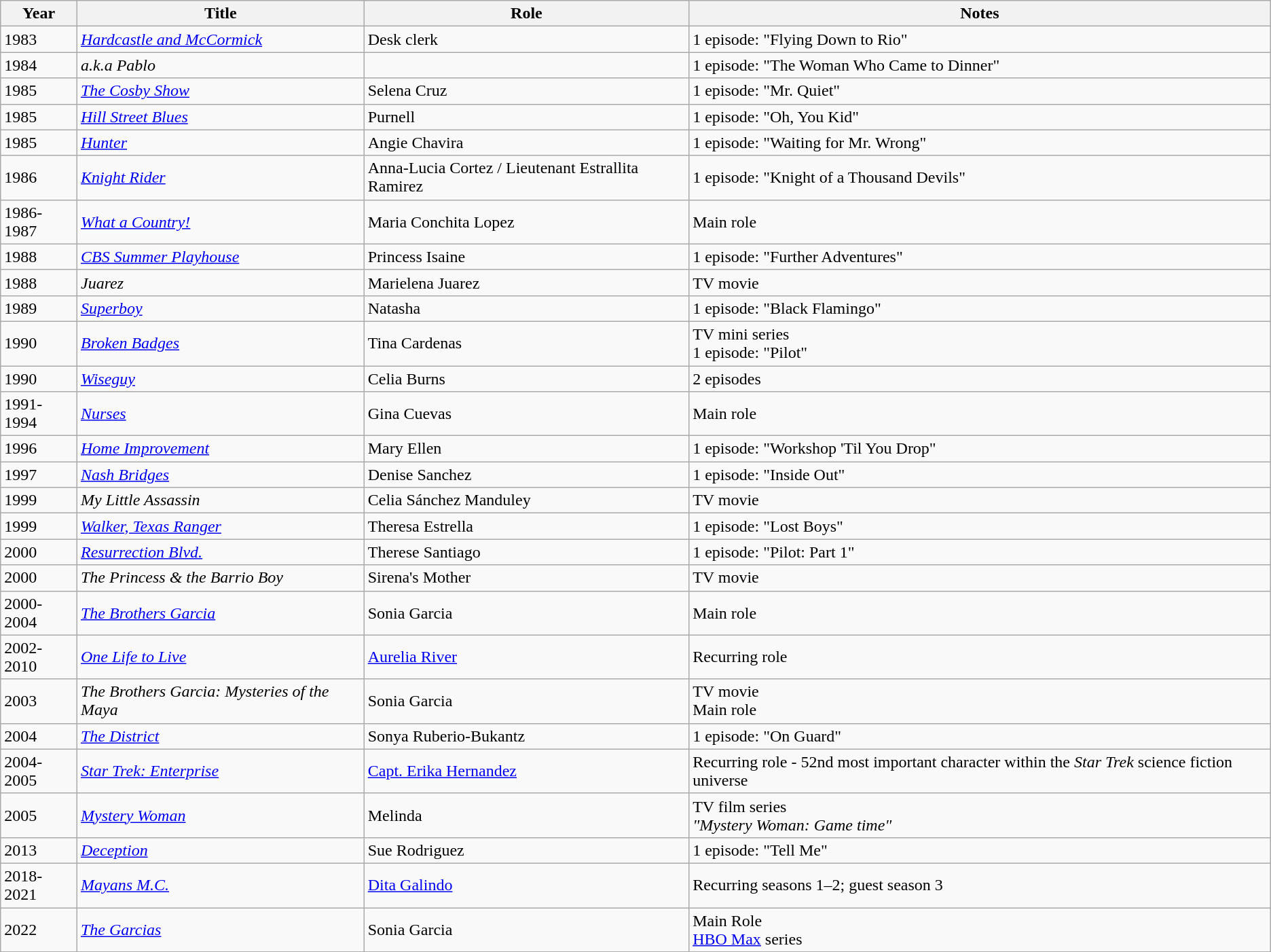<table class="wikitable" style="font-size: 100%;">
<tr>
<th scope="col">Year</th>
<th scope="col">Title</th>
<th scope="col">Role</th>
<th scope="col" class="unsortable">Notes</th>
</tr>
<tr>
<td>1983</td>
<td><em><a href='#'>Hardcastle and McCormick</a></em></td>
<td>Desk clerk</td>
<td>1 episode: "Flying Down to Rio"</td>
</tr>
<tr>
<td>1984</td>
<td><em>a.k.a Pablo</em></td>
<td></td>
<td>1 episode: "The Woman Who Came to Dinner"</td>
</tr>
<tr>
<td>1985</td>
<td><em><a href='#'>The Cosby Show</a></em></td>
<td>Selena Cruz</td>
<td>1 episode: "Mr. Quiet"</td>
</tr>
<tr>
<td>1985</td>
<td><em><a href='#'>Hill Street Blues</a></em></td>
<td>Purnell</td>
<td>1 episode: "Oh, You Kid"</td>
</tr>
<tr>
<td>1985</td>
<td><em><a href='#'>Hunter</a></em></td>
<td>Angie Chavira</td>
<td>1 episode: "Waiting for Mr. Wrong"</td>
</tr>
<tr>
<td>1986</td>
<td><em><a href='#'>Knight Rider</a></em></td>
<td>Anna-Lucia Cortez / Lieutenant Estrallita Ramirez</td>
<td>1 episode: "Knight of a Thousand Devils"</td>
</tr>
<tr>
<td>1986-1987</td>
<td><em><a href='#'>What a Country!</a></em></td>
<td>Maria Conchita Lopez</td>
<td>Main role</td>
</tr>
<tr>
<td>1988</td>
<td><em><a href='#'>CBS Summer Playhouse</a></em></td>
<td>Princess Isaine</td>
<td>1 episode: "Further Adventures"</td>
</tr>
<tr>
<td>1988</td>
<td><em>Juarez</em></td>
<td>Marielena Juarez</td>
<td>TV movie</td>
</tr>
<tr>
<td>1989</td>
<td><em><a href='#'>Superboy</a></em></td>
<td>Natasha</td>
<td>1 episode: "Black Flamingo"</td>
</tr>
<tr>
<td>1990</td>
<td><em><a href='#'>Broken Badges</a></em></td>
<td>Tina Cardenas</td>
<td>TV mini series<br> 1 episode: "Pilot"</td>
</tr>
<tr>
<td>1990</td>
<td><em><a href='#'>Wiseguy</a></em></td>
<td>Celia Burns</td>
<td>2 episodes</td>
</tr>
<tr>
<td>1991-1994</td>
<td><em><a href='#'>Nurses</a></em></td>
<td>Gina Cuevas</td>
<td>Main role</td>
</tr>
<tr>
<td>1996</td>
<td><em><a href='#'>Home Improvement</a></em></td>
<td>Mary Ellen</td>
<td>1 episode: "Workshop 'Til You Drop"</td>
</tr>
<tr>
<td>1997</td>
<td><em><a href='#'>Nash Bridges</a></em></td>
<td>Denise Sanchez</td>
<td>1 episode: "Inside Out"</td>
</tr>
<tr>
<td>1999</td>
<td><em>My Little Assassin</em></td>
<td>Celia Sánchez Manduley</td>
<td>TV movie</td>
</tr>
<tr>
<td>1999</td>
<td><em><a href='#'>Walker, Texas Ranger</a></em></td>
<td>Theresa Estrella</td>
<td>1 episode: "Lost Boys"</td>
</tr>
<tr>
<td>2000</td>
<td><em><a href='#'>Resurrection Blvd.</a></em></td>
<td>Therese Santiago</td>
<td>1 episode: "Pilot: Part 1"</td>
</tr>
<tr>
<td>2000</td>
<td><em>The Princess & the Barrio Boy</em></td>
<td>Sirena's Mother</td>
<td>TV movie</td>
</tr>
<tr>
<td>2000-2004</td>
<td><em><a href='#'>The Brothers Garcia</a></em></td>
<td>Sonia Garcia</td>
<td>Main role</td>
</tr>
<tr>
<td>2002-2010</td>
<td><em><a href='#'>One Life to Live</a></em></td>
<td><a href='#'>Aurelia River</a></td>
<td>Recurring role</td>
</tr>
<tr>
<td>2003</td>
<td><em>The Brothers Garcia: Mysteries of the Maya </em></td>
<td>Sonia Garcia</td>
<td>TV movie<br>Main role</td>
</tr>
<tr>
<td>2004</td>
<td><em><a href='#'>The District</a></em></td>
<td>Sonya Ruberio-Bukantz</td>
<td>1 episode: "On Guard"</td>
</tr>
<tr>
<td>2004-2005</td>
<td><em><a href='#'>Star Trek: Enterprise</a></em></td>
<td><a href='#'>Capt. Erika Hernandez</a></td>
<td>Recurring role - 52nd most important character within the <em>Star Trek</em> science fiction universe</td>
</tr>
<tr>
<td>2005</td>
<td><em><a href='#'>Mystery Woman</a></em></td>
<td>Melinda</td>
<td>TV film series<br><em>"Mystery Woman: Game time"</em></td>
</tr>
<tr>
<td>2013</td>
<td><em><a href='#'>Deception</a></em></td>
<td>Sue Rodriguez</td>
<td>1 episode: "Tell Me"</td>
</tr>
<tr>
<td>2018-2021</td>
<td><em><a href='#'>Mayans M.C.</a></em></td>
<td><a href='#'>Dita Galindo</a></td>
<td>Recurring seasons 1–2; guest season 3</td>
</tr>
<tr>
<td>2022</td>
<td><em><a href='#'>The Garcias</a></em></td>
<td>Sonia Garcia</td>
<td>Main Role<br><a href='#'>HBO Max</a> series</td>
</tr>
</table>
